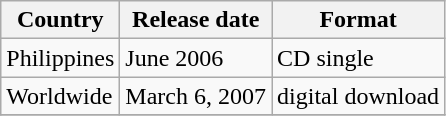<table class=wikitable>
<tr>
<th>Country</th>
<th>Release date</th>
<th>Format</th>
</tr>
<tr>
<td>Philippines</td>
<td>June 2006</td>
<td>CD single</td>
</tr>
<tr>
<td>Worldwide</td>
<td>March 6, 2007</td>
<td>digital download</td>
</tr>
<tr>
</tr>
</table>
